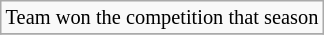<table class=wikitable style=font-size:85%>
<tr>
<td> Team won the competition that season</td>
</tr>
<tr>
</tr>
</table>
